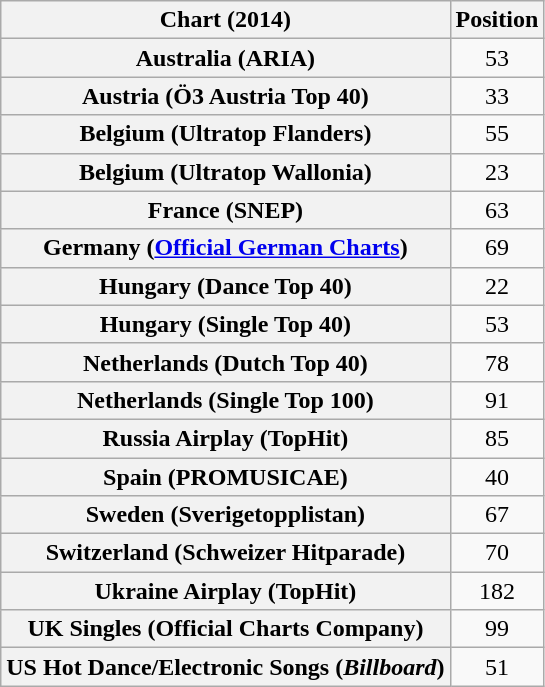<table class="wikitable sortable plainrowheaders" style="text-align:center;">
<tr>
<th scope="col">Chart (2014)</th>
<th scope="col">Position</th>
</tr>
<tr>
<th scope="row">Australia (ARIA)</th>
<td>53</td>
</tr>
<tr>
<th scope="row">Austria (Ö3 Austria Top 40)</th>
<td>33</td>
</tr>
<tr>
<th scope="row">Belgium (Ultratop Flanders)</th>
<td>55</td>
</tr>
<tr>
<th scope="row">Belgium (Ultratop Wallonia)</th>
<td>23</td>
</tr>
<tr>
<th scope="row">France (SNEP)</th>
<td>63</td>
</tr>
<tr>
<th scope="row">Germany (<a href='#'>Official German Charts</a>)</th>
<td>69</td>
</tr>
<tr>
<th scope="row">Hungary (Dance Top 40)</th>
<td>22</td>
</tr>
<tr>
<th scope="row">Hungary (Single Top 40)</th>
<td>53</td>
</tr>
<tr>
<th scope="row">Netherlands (Dutch Top 40)</th>
<td>78</td>
</tr>
<tr>
<th scope="row">Netherlands (Single Top 100)</th>
<td>91</td>
</tr>
<tr>
<th scope="row">Russia Airplay (TopHit)</th>
<td style="text-align:center;">85</td>
</tr>
<tr>
<th scope="row">Spain (PROMUSICAE)</th>
<td>40</td>
</tr>
<tr>
<th scope="row">Sweden (Sverigetopplistan)</th>
<td style="text-align:center;">67</td>
</tr>
<tr>
<th scope="row">Switzerland (Schweizer Hitparade)</th>
<td>70</td>
</tr>
<tr>
<th scope="row">Ukraine Airplay (TopHit)</th>
<td style="text-align:center;">182</td>
</tr>
<tr>
<th scope="row">UK Singles (Official Charts Company)</th>
<td>99</td>
</tr>
<tr>
<th scope="row">US Hot Dance/Electronic Songs (<em>Billboard</em>)</th>
<td>51</td>
</tr>
</table>
